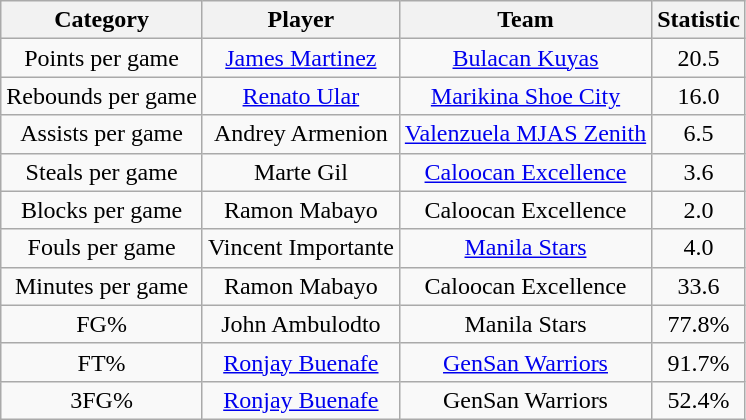<table class="wikitable" style="text-align:center">
<tr>
<th>Category</th>
<th>Player</th>
<th>Team</th>
<th>Statistic</th>
</tr>
<tr>
<td>Points per game</td>
<td><a href='#'>James Martinez</a></td>
<td><a href='#'>Bulacan Kuyas</a></td>
<td>20.5</td>
</tr>
<tr>
<td>Rebounds per game</td>
<td><a href='#'>Renato Ular</a></td>
<td><a href='#'>Marikina Shoe City</a></td>
<td>16.0</td>
</tr>
<tr>
<td>Assists per game</td>
<td>Andrey Armenion</td>
<td><a href='#'>Valenzuela MJAS Zenith</a></td>
<td>6.5</td>
</tr>
<tr>
<td>Steals per game</td>
<td>Marte Gil</td>
<td><a href='#'>Caloocan Excellence</a></td>
<td>3.6</td>
</tr>
<tr>
<td>Blocks per game</td>
<td>Ramon Mabayo</td>
<td>Caloocan Excellence</td>
<td>2.0</td>
</tr>
<tr>
<td>Fouls per game</td>
<td>Vincent Importante</td>
<td><a href='#'>Manila Stars</a></td>
<td>4.0</td>
</tr>
<tr>
<td>Minutes per game</td>
<td>Ramon Mabayo</td>
<td>Caloocan Excellence</td>
<td>33.6</td>
</tr>
<tr>
<td>FG%</td>
<td>John Ambulodto</td>
<td>Manila Stars</td>
<td>77.8%</td>
</tr>
<tr>
<td>FT%</td>
<td><a href='#'>Ronjay Buenafe</a></td>
<td><a href='#'>GenSan Warriors</a></td>
<td>91.7%</td>
</tr>
<tr>
<td>3FG%</td>
<td><a href='#'>Ronjay Buenafe</a></td>
<td>GenSan Warriors</td>
<td>52.4%</td>
</tr>
</table>
